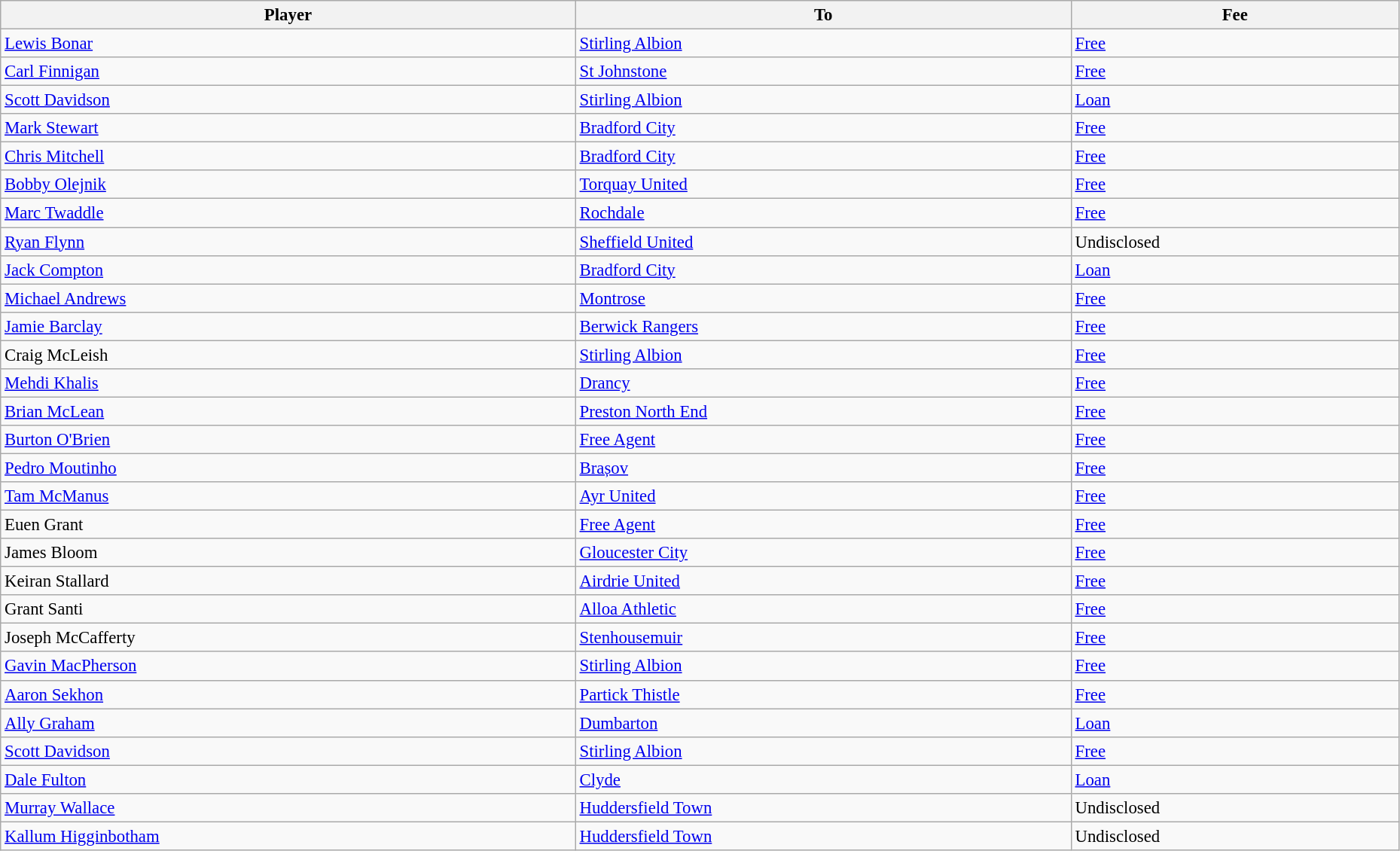<table class="wikitable" style="text-align:center; font-size:95%;width:98%; text-align:left">
<tr>
<th>Player</th>
<th>To</th>
<th>Fee</th>
</tr>
<tr>
<td> <a href='#'>Lewis Bonar</a></td>
<td> <a href='#'>Stirling Albion</a></td>
<td><a href='#'>Free</a></td>
</tr>
<tr>
<td> <a href='#'>Carl Finnigan</a></td>
<td> <a href='#'>St Johnstone</a></td>
<td><a href='#'>Free</a></td>
</tr>
<tr>
<td> <a href='#'>Scott Davidson</a></td>
<td> <a href='#'>Stirling Albion</a></td>
<td><a href='#'>Loan</a></td>
</tr>
<tr>
<td> <a href='#'>Mark Stewart</a></td>
<td> <a href='#'>Bradford City</a></td>
<td><a href='#'>Free</a></td>
</tr>
<tr>
<td> <a href='#'>Chris Mitchell</a></td>
<td> <a href='#'>Bradford City</a></td>
<td><a href='#'>Free</a></td>
</tr>
<tr>
<td> <a href='#'>Bobby Olejnik</a></td>
<td> <a href='#'>Torquay United</a></td>
<td><a href='#'>Free</a></td>
</tr>
<tr>
<td> <a href='#'>Marc Twaddle</a></td>
<td> <a href='#'>Rochdale</a></td>
<td><a href='#'>Free</a></td>
</tr>
<tr>
<td> <a href='#'>Ryan Flynn</a></td>
<td> <a href='#'>Sheffield United</a></td>
<td>Undisclosed</td>
</tr>
<tr>
<td> <a href='#'>Jack Compton</a></td>
<td> <a href='#'>Bradford City</a></td>
<td><a href='#'>Loan</a></td>
</tr>
<tr>
<td> <a href='#'>Michael Andrews</a></td>
<td> <a href='#'>Montrose</a></td>
<td><a href='#'>Free</a></td>
</tr>
<tr>
<td> <a href='#'>Jamie Barclay</a></td>
<td> <a href='#'>Berwick Rangers</a></td>
<td><a href='#'>Free</a></td>
</tr>
<tr>
<td> Craig McLeish</td>
<td> <a href='#'>Stirling Albion</a></td>
<td><a href='#'>Free</a></td>
</tr>
<tr>
<td> <a href='#'>Mehdi Khalis</a></td>
<td> <a href='#'>Drancy</a></td>
<td><a href='#'>Free</a></td>
</tr>
<tr>
<td> <a href='#'>Brian McLean</a></td>
<td> <a href='#'>Preston North End</a></td>
<td><a href='#'>Free</a></td>
</tr>
<tr>
<td> <a href='#'>Burton O'Brien</a></td>
<td><a href='#'>Free Agent</a></td>
<td><a href='#'>Free</a></td>
</tr>
<tr>
<td> <a href='#'>Pedro Moutinho</a></td>
<td> <a href='#'>Brașov</a></td>
<td><a href='#'>Free</a></td>
</tr>
<tr>
<td> <a href='#'>Tam McManus</a></td>
<td> <a href='#'>Ayr United</a></td>
<td><a href='#'>Free</a></td>
</tr>
<tr>
<td> Euen Grant</td>
<td><a href='#'>Free Agent</a></td>
<td><a href='#'>Free</a></td>
</tr>
<tr>
<td> James Bloom</td>
<td> <a href='#'>Gloucester City</a></td>
<td><a href='#'>Free</a></td>
</tr>
<tr>
<td> Keiran Stallard</td>
<td> <a href='#'>Airdrie United</a></td>
<td><a href='#'>Free</a></td>
</tr>
<tr>
<td> Grant Santi</td>
<td> <a href='#'>Alloa Athletic</a></td>
<td><a href='#'>Free</a></td>
</tr>
<tr>
<td> Joseph McCafferty</td>
<td> <a href='#'>Stenhousemuir</a></td>
<td><a href='#'>Free</a></td>
</tr>
<tr>
<td> <a href='#'>Gavin MacPherson</a></td>
<td> <a href='#'>Stirling Albion</a></td>
<td><a href='#'>Free</a></td>
</tr>
<tr>
<td> <a href='#'>Aaron Sekhon</a></td>
<td> <a href='#'>Partick Thistle</a></td>
<td><a href='#'>Free</a></td>
</tr>
<tr>
<td> <a href='#'>Ally Graham</a></td>
<td> <a href='#'>Dumbarton</a></td>
<td><a href='#'>Loan</a></td>
</tr>
<tr>
<td> <a href='#'>Scott Davidson</a></td>
<td> <a href='#'>Stirling Albion</a></td>
<td><a href='#'>Free</a></td>
</tr>
<tr>
<td> <a href='#'>Dale Fulton</a></td>
<td> <a href='#'>Clyde</a></td>
<td><a href='#'>Loan</a></td>
</tr>
<tr>
<td> <a href='#'>Murray Wallace</a></td>
<td> <a href='#'>Huddersfield Town</a></td>
<td>Undisclosed</td>
</tr>
<tr>
<td> <a href='#'>Kallum Higginbotham</a></td>
<td> <a href='#'>Huddersfield Town</a></td>
<td>Undisclosed</td>
</tr>
</table>
